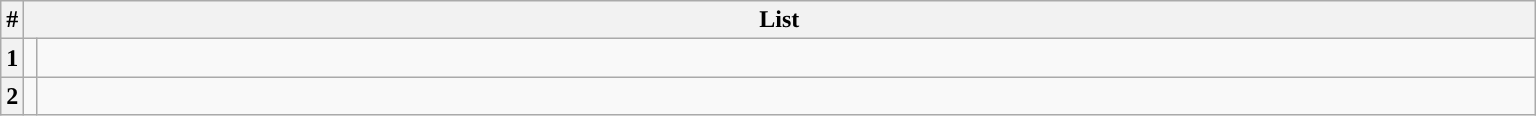<table class=wikitable>
<tr>
<th>#</th>
<th colspan=2 width=1000>List</th>
</tr>
<tr>
<th>1</th>
<td width="1" style="color:inherit;background:"></td>
<td><br>



</td>
</tr>
<tr>
<th>2</th>
<td width="1"></td>
<td><br>



</td>
</tr>
</table>
